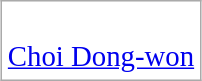<table class="wikitable" style="margin:1em auto; font-size:120%; border:3px" cellpadding="3">
<tr align="center" bgcolor="white">
<td><br><a href='#'>Choi Dong-won</a></td>
</tr>
</table>
